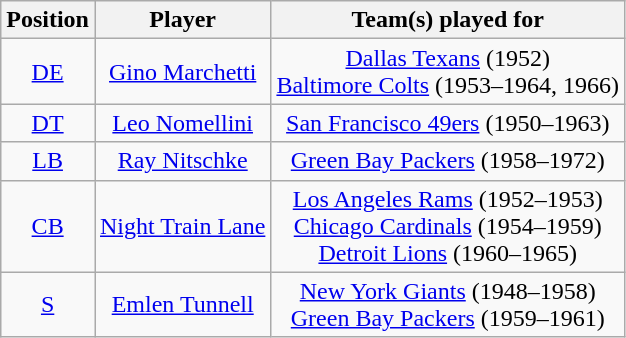<table class="wikitable" style="text-align:center">
<tr>
<th>Position</th>
<th>Player</th>
<th>Team(s) played for</th>
</tr>
<tr>
<td rowspan=1><a href='#'>DE</a></td>
<td><a href='#'>Gino Marchetti</a></td>
<td><a href='#'>Dallas Texans</a> (1952)<br><a href='#'>Baltimore Colts</a> (1953–1964, 1966)</td>
</tr>
<tr>
<td rowspan=1><a href='#'>DT</a></td>
<td><a href='#'>Leo Nomellini</a></td>
<td><a href='#'>San Francisco 49ers</a> (1950–1963)</td>
</tr>
<tr>
<td rowspan=1><a href='#'>LB</a></td>
<td><a href='#'>Ray Nitschke</a></td>
<td><a href='#'>Green Bay Packers</a> (1958–1972)</td>
</tr>
<tr>
<td rowspan=1><a href='#'>CB</a></td>
<td><a href='#'>Night Train Lane</a></td>
<td><a href='#'>Los Angeles Rams</a> (1952–1953)<br><a href='#'>Chicago Cardinals</a> (1954–1959)<br><a href='#'>Detroit Lions</a> (1960–1965)</td>
</tr>
<tr>
<td rowspan=1><a href='#'>S</a></td>
<td><a href='#'>Emlen Tunnell</a></td>
<td><a href='#'>New York Giants</a> (1948–1958)<br><a href='#'>Green Bay Packers</a> (1959–1961)</td>
</tr>
</table>
